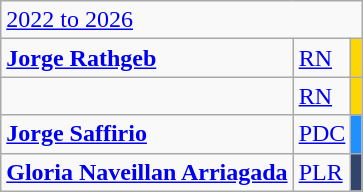<table class="wikitable sortable" style="text-align:left; font-size:100%; ">
<tr>
<td colspan="3"><a href='#'>2022 to 2026</a></td>
</tr>
<tr>
<td><strong><a href='#'>Jorge Rathgeb</a></strong></td>
<td><a href='#'>RN</a></td>
<td bgcolor="#ffd700"></td>
</tr>
<tr>
<td><strong></strong></td>
<td><a href='#'>RN</a></td>
<td bgcolor="#ffd700"></td>
</tr>
<tr>
<td><strong><a href='#'>Jorge Saffirio</a></strong></td>
<td><a href='#'>PDC</a></td>
<td bgcolor="#1E90FF"></td>
</tr>
<tr>
<td><strong><a href='#'>Gloria Naveillan Arriagada</a></strong></td>
<td><a href='#'>PLR</a></td>
<td bgcolor="#31446C"></td>
</tr>
</table>
